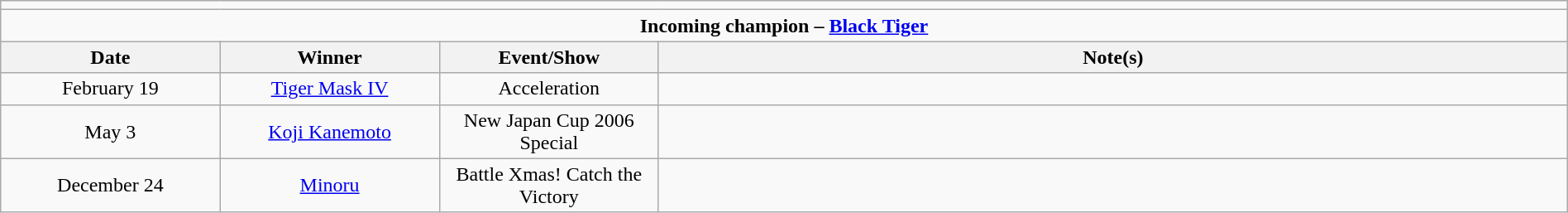<table class="wikitable" style="text-align:center; width:100%;">
<tr>
<td colspan="5"></td>
</tr>
<tr>
<td colspan="5"><strong>Incoming champion – <a href='#'>Black Tiger</a></strong></td>
</tr>
<tr>
<th width=14%>Date</th>
<th width=14%>Winner</th>
<th width=14%>Event/Show</th>
<th width=58%>Note(s)</th>
</tr>
<tr>
<td>February 19</td>
<td><a href='#'>Tiger Mask IV</a></td>
<td>Acceleration</td>
<td align=left></td>
</tr>
<tr>
<td>May 3</td>
<td><a href='#'>Koji Kanemoto</a></td>
<td>New Japan Cup 2006 Special</td>
<td align=left></td>
</tr>
<tr>
<td>December 24</td>
<td><a href='#'>Minoru</a></td>
<td>Battle Xmas! Catch the Victory</td>
<td align=left></td>
</tr>
</table>
